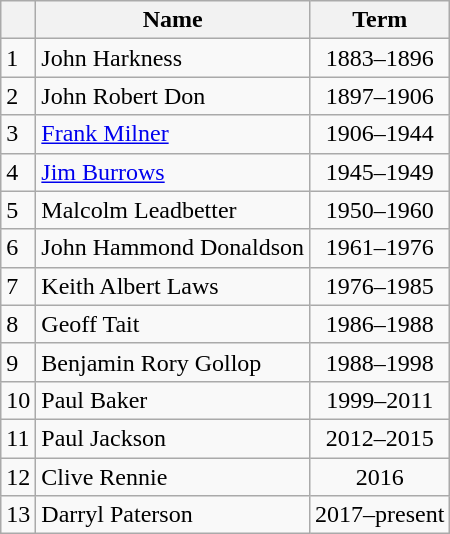<table class="wikitable">
<tr>
<th></th>
<th>Name</th>
<th>Term</th>
</tr>
<tr>
<td>1</td>
<td>John Harkness</td>
<td align=center>1883–1896</td>
</tr>
<tr>
<td>2</td>
<td>John Robert Don</td>
<td align=center>1897–1906</td>
</tr>
<tr>
<td>3</td>
<td><a href='#'>Frank Milner</a></td>
<td align=center>1906–1944</td>
</tr>
<tr>
<td>4</td>
<td><a href='#'>Jim Burrows</a></td>
<td align=center>1945–1949</td>
</tr>
<tr>
<td>5</td>
<td>Malcolm Leadbetter</td>
<td align=center>1950–1960</td>
</tr>
<tr>
<td>6</td>
<td>John Hammond Donaldson</td>
<td align=center>1961–1976</td>
</tr>
<tr>
<td>7</td>
<td>Keith Albert Laws</td>
<td align=center>1976–1985</td>
</tr>
<tr>
<td>8</td>
<td>Geoff Tait</td>
<td align=center>1986–1988</td>
</tr>
<tr>
<td>9</td>
<td>Benjamin Rory Gollop</td>
<td align=center>1988–1998</td>
</tr>
<tr>
<td>10</td>
<td>Paul Baker</td>
<td align=center>1999–2011</td>
</tr>
<tr>
<td>11</td>
<td>Paul Jackson</td>
<td align=center>2012–2015</td>
</tr>
<tr>
<td>12</td>
<td>Clive Rennie</td>
<td align=center>2016</td>
</tr>
<tr>
<td>13</td>
<td>Darryl Paterson</td>
<td align=center>2017–present</td>
</tr>
</table>
